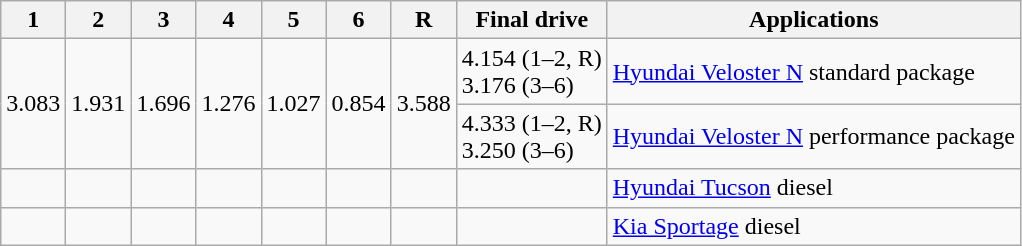<table class=wikitable>
<tr>
<th>1</th>
<th>2</th>
<th>3</th>
<th>4</th>
<th>5</th>
<th>6</th>
<th>R</th>
<th>Final drive</th>
<th>Applications</th>
</tr>
<tr>
<td rowspan=2>3.083</td>
<td rowspan=2>1.931</td>
<td rowspan=2>1.696</td>
<td rowspan=2>1.276</td>
<td rowspan=2>1.027</td>
<td rowspan=2>0.854</td>
<td rowspan=2>3.588</td>
<td>4.154 (1–2, R)<br>3.176 (3–6)</td>
<td><a href='#'>Hyundai Veloster N</a> standard package</td>
</tr>
<tr>
<td>4.333 (1–2, R)<br>3.250 (3–6)</td>
<td><a href='#'>Hyundai Veloster N</a> performance package</td>
</tr>
<tr>
<td></td>
<td></td>
<td></td>
<td></td>
<td></td>
<td></td>
<td></td>
<td></td>
<td><a href='#'>Hyundai Tucson</a> diesel</td>
</tr>
<tr>
<td></td>
<td></td>
<td></td>
<td></td>
<td></td>
<td></td>
<td></td>
<td></td>
<td><a href='#'>Kia Sportage</a> diesel</td>
</tr>
</table>
